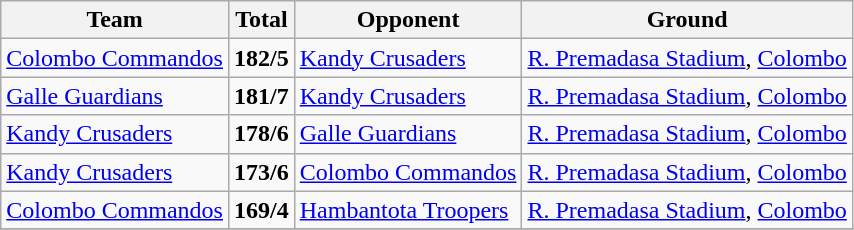<table class="wikitable">
<tr>
<th>Team</th>
<th>Total</th>
<th>Opponent</th>
<th>Ground</th>
</tr>
<tr>
<td><a href='#'>Colombo Commandos</a></td>
<td><strong>182/5</strong></td>
<td><a href='#'>Kandy Crusaders</a></td>
<td><a href='#'>R. Premadasa Stadium</a>, <a href='#'>Colombo</a></td>
</tr>
<tr>
<td><a href='#'>Galle Guardians</a></td>
<td><strong>181/7</strong></td>
<td><a href='#'>Kandy Crusaders</a></td>
<td><a href='#'>R. Premadasa Stadium</a>, <a href='#'>Colombo</a></td>
</tr>
<tr>
<td><a href='#'>Kandy Crusaders</a></td>
<td><strong>178/6</strong></td>
<td><a href='#'>Galle Guardians</a></td>
<td><a href='#'>R. Premadasa Stadium</a>, <a href='#'>Colombo</a></td>
</tr>
<tr>
<td><a href='#'>Kandy Crusaders</a></td>
<td><strong>173/6</strong></td>
<td><a href='#'>Colombo Commandos</a></td>
<td><a href='#'>R. Premadasa Stadium</a>, <a href='#'>Colombo</a></td>
</tr>
<tr>
<td><a href='#'>Colombo Commandos</a></td>
<td><strong>169/4</strong></td>
<td><a href='#'>Hambantota Troopers</a></td>
<td><a href='#'>R. Premadasa Stadium</a>, <a href='#'>Colombo</a></td>
</tr>
<tr>
</tr>
</table>
